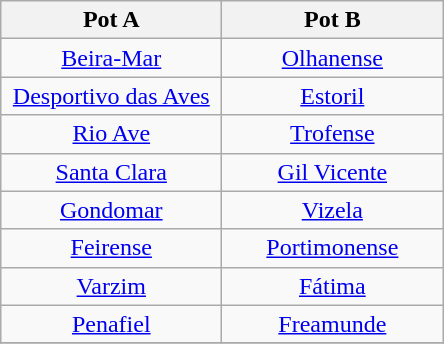<table class="wikitable">
<tr>
<th width="140">Pot A</th>
<th width="140">Pot B</th>
</tr>
<tr>
<td align="center"><a href='#'>Beira-Mar</a></td>
<td align="center"><a href='#'>Olhanense</a></td>
</tr>
<tr>
<td align="center"><a href='#'>Desportivo das Aves</a></td>
<td align="center"><a href='#'>Estoril</a></td>
</tr>
<tr>
<td align="center"><a href='#'>Rio Ave</a></td>
<td align="center"><a href='#'>Trofense</a></td>
</tr>
<tr>
<td align="center"><a href='#'>Santa Clara</a></td>
<td align="center"><a href='#'>Gil Vicente</a></td>
</tr>
<tr>
<td align="center"><a href='#'>Gondomar</a></td>
<td align="center"><a href='#'>Vizela</a></td>
</tr>
<tr>
<td align="center"><a href='#'>Feirense</a></td>
<td align="center"><a href='#'>Portimonense</a></td>
</tr>
<tr>
<td align="center"><a href='#'>Varzim</a></td>
<td align="center"><a href='#'>Fátima</a></td>
</tr>
<tr>
<td align="center"><a href='#'>Penafiel</a></td>
<td align="center"><a href='#'>Freamunde</a></td>
</tr>
<tr>
</tr>
</table>
